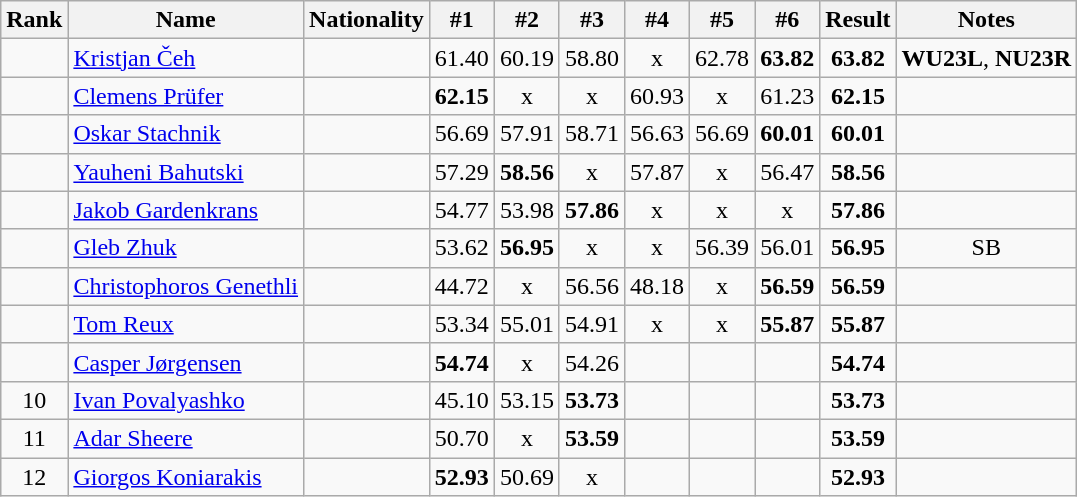<table class="wikitable sortable" style="text-align:center">
<tr>
<th>Rank</th>
<th>Name</th>
<th>Nationality</th>
<th>#1</th>
<th>#2</th>
<th>#3</th>
<th>#4</th>
<th>#5</th>
<th>#6</th>
<th>Result</th>
<th>Notes</th>
</tr>
<tr>
<td></td>
<td align=left><a href='#'>Kristjan Čeh</a></td>
<td align=left></td>
<td>61.40</td>
<td>60.19</td>
<td>58.80</td>
<td>x</td>
<td>62.78</td>
<td><strong>63.82</strong></td>
<td><strong>63.82</strong></td>
<td><strong>WU23L</strong>, <strong>NU23R</strong></td>
</tr>
<tr>
<td></td>
<td align=left><a href='#'>Clemens Prüfer</a></td>
<td align=left></td>
<td><strong>62.15</strong></td>
<td>x</td>
<td>x</td>
<td>60.93</td>
<td>x</td>
<td>61.23</td>
<td><strong>62.15</strong></td>
<td></td>
</tr>
<tr>
<td></td>
<td align=left><a href='#'>Oskar Stachnik</a></td>
<td align=left></td>
<td>56.69</td>
<td>57.91</td>
<td>58.71</td>
<td>56.63</td>
<td>56.69</td>
<td><strong>60.01</strong></td>
<td><strong>60.01</strong></td>
<td></td>
</tr>
<tr>
<td></td>
<td align=left><a href='#'>Yauheni Bahutski</a></td>
<td align=left></td>
<td>57.29</td>
<td><strong>58.56</strong></td>
<td>x</td>
<td>57.87</td>
<td>x</td>
<td>56.47</td>
<td><strong>58.56</strong></td>
<td></td>
</tr>
<tr>
<td></td>
<td align=left><a href='#'>Jakob Gardenkrans</a></td>
<td align=left></td>
<td>54.77</td>
<td>53.98</td>
<td><strong>57.86</strong></td>
<td>x</td>
<td>x</td>
<td>x</td>
<td><strong>57.86</strong></td>
<td></td>
</tr>
<tr>
<td></td>
<td align=left><a href='#'>Gleb Zhuk</a></td>
<td align=left></td>
<td>53.62</td>
<td><strong>56.95</strong></td>
<td>x</td>
<td>x</td>
<td>56.39</td>
<td>56.01</td>
<td><strong>56.95</strong></td>
<td>SB</td>
</tr>
<tr>
<td></td>
<td align=left><a href='#'>Christophoros Genethli</a></td>
<td align=left></td>
<td>44.72</td>
<td>x</td>
<td>56.56</td>
<td>48.18</td>
<td>x</td>
<td><strong>56.59</strong></td>
<td><strong>56.59</strong></td>
<td></td>
</tr>
<tr>
<td></td>
<td align=left><a href='#'>Tom Reux</a></td>
<td align=left></td>
<td>53.34</td>
<td>55.01</td>
<td>54.91</td>
<td>x</td>
<td>x</td>
<td><strong>55.87</strong></td>
<td><strong>55.87</strong></td>
<td></td>
</tr>
<tr>
<td></td>
<td align=left><a href='#'>Casper Jørgensen</a></td>
<td align=left></td>
<td><strong>54.74</strong></td>
<td>x</td>
<td>54.26</td>
<td></td>
<td></td>
<td></td>
<td><strong>54.74</strong></td>
<td></td>
</tr>
<tr>
<td>10</td>
<td align=left><a href='#'>Ivan Povalyashko</a></td>
<td align=left></td>
<td>45.10</td>
<td>53.15</td>
<td><strong>53.73</strong></td>
<td></td>
<td></td>
<td></td>
<td><strong>53.73</strong></td>
<td></td>
</tr>
<tr>
<td>11</td>
<td align=left><a href='#'>Adar Sheere</a></td>
<td align=left></td>
<td>50.70</td>
<td>x</td>
<td><strong>53.59</strong></td>
<td></td>
<td></td>
<td></td>
<td><strong>53.59</strong></td>
<td></td>
</tr>
<tr>
<td>12</td>
<td align=left><a href='#'>Giorgos Koniarakis</a></td>
<td align=left></td>
<td><strong>52.93</strong></td>
<td>50.69</td>
<td>x</td>
<td></td>
<td></td>
<td></td>
<td><strong>52.93</strong></td>
<td></td>
</tr>
</table>
